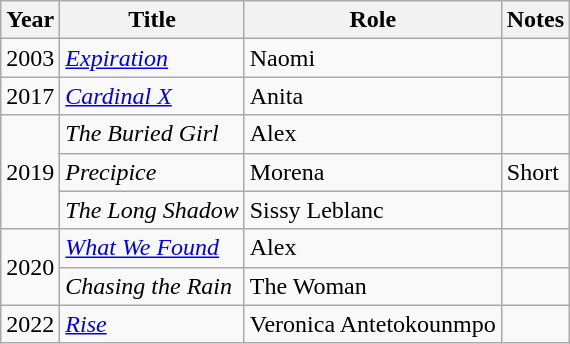<table class="wikitable sortable">
<tr>
<th>Year</th>
<th>Title</th>
<th>Role</th>
<th class="unsortable">Notes</th>
</tr>
<tr>
<td>2003</td>
<td><em><a href='#'>Expiration</a></em></td>
<td>Naomi</td>
<td></td>
</tr>
<tr>
<td>2017</td>
<td><em><a href='#'>Cardinal X</a></em></td>
<td>Anita</td>
<td></td>
</tr>
<tr>
<td rowspan="3">2019</td>
<td><em>The Buried Girl</em></td>
<td>Alex</td>
<td></td>
</tr>
<tr>
<td><em>Precipice</em></td>
<td>Morena</td>
<td>Short</td>
</tr>
<tr>
<td><em>The Long Shadow</em></td>
<td>Sissy Leblanc</td>
<td></td>
</tr>
<tr>
<td rowspan="2">2020</td>
<td><em><a href='#'>What We Found</a></em></td>
<td>Alex</td>
<td></td>
</tr>
<tr>
<td><em>Chasing the Rain</em></td>
<td>The Woman</td>
<td></td>
</tr>
<tr>
<td>2022</td>
<td><em><a href='#'>Rise</a></em></td>
<td>Veronica Antetokounmpo</td>
<td></td>
</tr>
</table>
